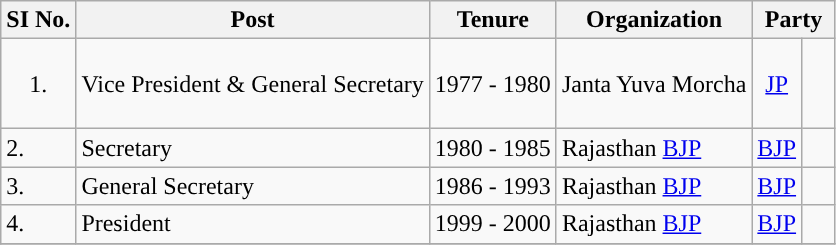<table class = "wikitable">
<tr>
<th>SI No.</th>
<th>Post</th>
<th>Tenure</th>
<th>Organization</th>
<th colspan="2" scope="col">Party</th>
</tr>
<tr style="text-align:center; height:60px;">
<td>1.</td>
<td>Vice President & General Secretary</td>
<td>1977 - 1980</td>
<td>Janta Yuva Morcha</td>
<td><a href='#'>JP</a></td>
<td width="15px" style="background-color: "></td>
</tr>
<tr>
<td>2.</td>
<td>Secretary</td>
<td>1980 - 1985</td>
<td>Rajasthan <a href='#'>BJP</a></td>
<td><a href='#'>BJP</a></td>
<td width="15px" style="background-color: "></td>
</tr>
<tr>
<td>3.</td>
<td>General Secretary</td>
<td>1986 - 1993</td>
<td>Rajasthan <a href='#'>BJP</a></td>
<td><a href='#'>BJP</a></td>
<td width="15px" style="background-color: "></td>
</tr>
<tr>
<td>4.</td>
<td>President</td>
<td>1999 - 2000</td>
<td>Rajasthan <a href='#'>BJP</a></td>
<td><a href='#'>BJP</a></td>
<td width="15px" style="background-color: "></td>
</tr>
<tr>
</tr>
</table>
